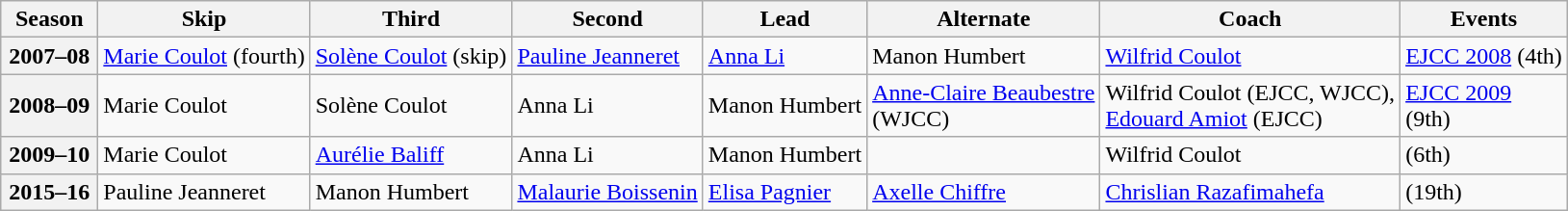<table class="wikitable">
<tr>
<th scope="col" width=60>Season</th>
<th scope="col">Skip</th>
<th scope="col">Third</th>
<th scope="col">Second</th>
<th scope="col">Lead</th>
<th scope="col">Alternate</th>
<th scope="col">Coach</th>
<th scope="col">Events</th>
</tr>
<tr>
<th scope="row">2007–08</th>
<td><a href='#'>Marie Coulot</a> (fourth)</td>
<td><a href='#'>Solène Coulot</a> (skip)</td>
<td><a href='#'>Pauline Jeanneret</a></td>
<td><a href='#'>Anna Li</a></td>
<td>Manon Humbert</td>
<td><a href='#'>Wilfrid Coulot</a></td>
<td><a href='#'>EJCC 2008</a> (4th)</td>
</tr>
<tr>
<th scope="row">2008–09</th>
<td>Marie Coulot</td>
<td>Solène Coulot</td>
<td>Anna Li</td>
<td>Manon Humbert</td>
<td><a href='#'>Anne-Claire Beaubestre</a><br>(WJCC)</td>
<td>Wilfrid Coulot (EJCC, WJCC),<br><a href='#'>Edouard Amiot</a> (EJCC)</td>
<td><a href='#'>EJCC 2009</a> <br> (9th)</td>
</tr>
<tr>
<th scope="row">2009–10</th>
<td>Marie Coulot</td>
<td><a href='#'>Aurélie Baliff</a></td>
<td>Anna Li</td>
<td>Manon Humbert</td>
<td></td>
<td>Wilfrid Coulot</td>
<td> (6th)</td>
</tr>
<tr>
<th scope="row">2015–16</th>
<td>Pauline Jeanneret</td>
<td>Manon Humbert</td>
<td><a href='#'>Malaurie Boissenin</a></td>
<td><a href='#'>Elisa Pagnier</a></td>
<td><a href='#'>Axelle Chiffre</a></td>
<td><a href='#'>Chrislian Razafimahefa</a></td>
<td> (19th)</td>
</tr>
</table>
